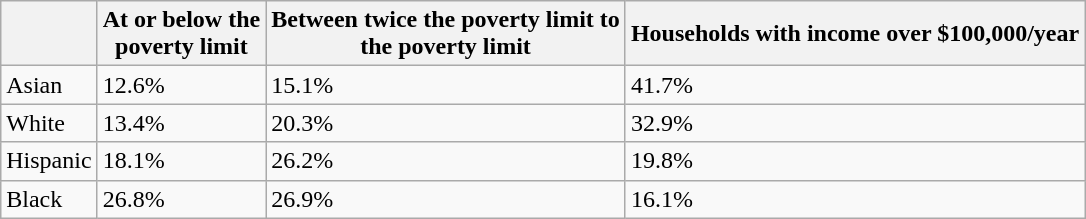<table class="wikitable">
<tr>
<th></th>
<th>At or below the<br>poverty limit</th>
<th>Between twice the poverty limit to<br>the poverty limit</th>
<th>Households with income over $100,000/year</th>
</tr>
<tr>
<td>Asian</td>
<td>12.6%</td>
<td>15.1%</td>
<td>41.7%</td>
</tr>
<tr>
<td>White</td>
<td>13.4%</td>
<td>20.3%</td>
<td>32.9%</td>
</tr>
<tr>
<td>Hispanic</td>
<td>18.1%</td>
<td>26.2%</td>
<td>19.8%</td>
</tr>
<tr>
<td>Black</td>
<td>26.8%</td>
<td>26.9%</td>
<td>16.1%</td>
</tr>
</table>
